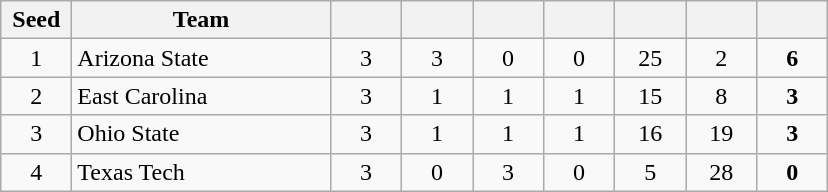<table class="wikitable" style="text-align:center;">
<tr>
<th width=40>Seed</th>
<th width=165>Team</th>
<th width=40></th>
<th width=40></th>
<th width=40></th>
<th width=40></th>
<th width=40></th>
<th width=40></th>
<th width=40></th>
</tr>
<tr>
<td>1</td>
<td style="text-align:left;">Arizona State</td>
<td>3</td>
<td>3</td>
<td>0</td>
<td>0</td>
<td>25</td>
<td>2</td>
<td><strong>6</strong></td>
</tr>
<tr>
<td>2</td>
<td style="text-align:left;">East Carolina</td>
<td>3</td>
<td>1</td>
<td>1</td>
<td>1</td>
<td>15</td>
<td>8</td>
<td><strong>3</strong></td>
</tr>
<tr>
<td>3</td>
<td style="text-align:left;">Ohio State</td>
<td>3</td>
<td>1</td>
<td>1</td>
<td>1</td>
<td>16</td>
<td>19</td>
<td><strong>3</strong></td>
</tr>
<tr>
<td>4</td>
<td style="text-align:left;">Texas Tech</td>
<td>3</td>
<td>0</td>
<td>3</td>
<td>0</td>
<td>5</td>
<td>28</td>
<td><strong>0</strong></td>
</tr>
</table>
